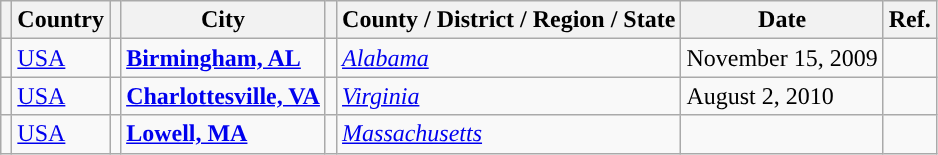<table class="wikitable">
<tr>
<th style="background:"></th>
<th style="height:17px; background: width:120px;"><span>Country</span></th>
<th style="background:"></th>
<th style="background:  width:130px;"><span> City</span></th>
<th style="background:"></th>
<th style="background: width:110px;"><span> County / District / Region / State</span></th>
<th style="background: width:40px;"><span> Date</span></th>
<th style="background: width:40px;"><span> Ref.</span></th>
</tr>
<tr>
<td Colspan=1></td>
<td Colspan=1><a href='#'>USA</a></td>
<td Colspan=1></td>
<td Colspan=1><strong><a href='#'>Birmingham, AL</a></strong></td>
<td Colspan=1></td>
<td Colspan=1><em><a href='#'>Alabama</a></em></td>
<td Colspan=1>November 15, 2009</td>
<td Colspan=1></td>
</tr>
<tr>
<td Colspan=1></td>
<td Colspan=1><a href='#'>USA</a></td>
<td Colspan=1></td>
<td Colspan=1><strong><a href='#'>Charlottesville, VA</a></strong></td>
<td Colspan=1></td>
<td Colspan=1><em><a href='#'>Virginia</a></em></td>
<td Colspan=1>August 2, 2010</td>
<td Colspan=1></td>
</tr>
<tr>
<td Colspan=1></td>
<td Colspan=1><a href='#'>USA</a></td>
<td Colspan=1></td>
<td Colspan=1><strong><a href='#'>Lowell, MA</a></strong></td>
<td Colspan=1></td>
<td Colspan=1><em><a href='#'>Massachusetts</a></em></td>
<td Colspan=1></td>
<td Colspan=1></td>
</tr>
</table>
